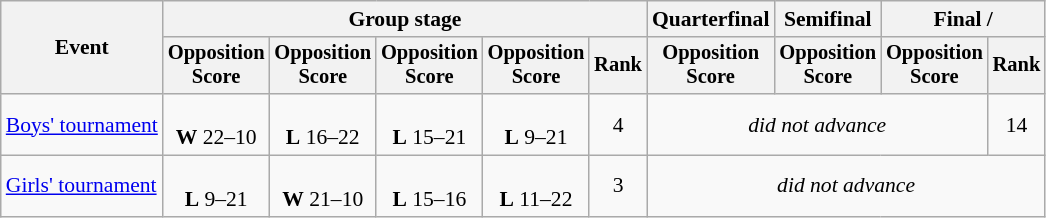<table class="wikitable" style="font-size:90%">
<tr>
<th rowspan=2>Event</th>
<th colspan=5>Group stage</th>
<th>Quarterfinal</th>
<th>Semifinal</th>
<th colspan=2>Final / </th>
</tr>
<tr style="font-size:95%">
<th>Opposition<br>Score</th>
<th>Opposition<br>Score</th>
<th>Opposition<br>Score</th>
<th>Opposition<br>Score</th>
<th>Rank</th>
<th>Opposition<br>Score</th>
<th>Opposition<br>Score</th>
<th>Opposition<br>Score</th>
<th>Rank</th>
</tr>
<tr align=center>
<td align=left><a href='#'>Boys' tournament</a></td>
<td><br> <strong>W</strong> 22–10</td>
<td><br> <strong>L</strong> 16–22</td>
<td><br> <strong>L</strong> 15–21</td>
<td><br> <strong>L</strong> 9–21</td>
<td>4</td>
<td colspan=3><em>did not advance</em></td>
<td>14</td>
</tr>
<tr align=center>
<td align=left><a href='#'>Girls' tournament</a></td>
<td><br><strong>L</strong> 9–21</td>
<td><br><strong>W</strong> 21–10</td>
<td><br><strong>L</strong> 15–16</td>
<td><br><strong>L</strong> 11–22</td>
<td>3</td>
<td colspan=4><em>did not advance</em></td>
</tr>
</table>
